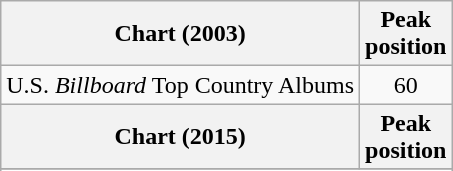<table class="wikitable">
<tr>
<th>Chart (2003)</th>
<th>Peak<br>position</th>
</tr>
<tr>
<td>U.S. <em>Billboard</em> Top Country Albums</td>
<td align="center">60</td>
</tr>
<tr>
<th>Chart (2015)</th>
<th>Peak<br>position</th>
</tr>
<tr>
</tr>
<tr>
</tr>
</table>
